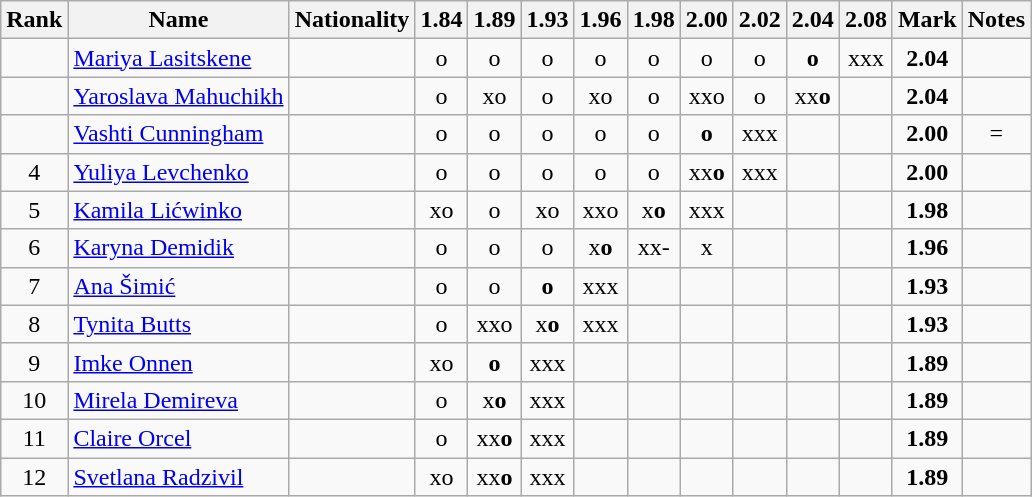<table class="wikitable sortable" style="text-align:center">
<tr>
<th>Rank</th>
<th>Name</th>
<th>Nationality</th>
<th>1.84</th>
<th>1.89</th>
<th>1.93</th>
<th>1.96</th>
<th>1.98</th>
<th>2.00</th>
<th>2.02</th>
<th>2.04</th>
<th>2.08</th>
<th>Mark</th>
<th>Notes</th>
</tr>
<tr>
<td></td>
<td align="left"><a href='#'>Mariya Lasitskene</a></td>
<td align="left"></td>
<td>o</td>
<td>o</td>
<td>o</td>
<td>o</td>
<td>o</td>
<td>o</td>
<td>o</td>
<td><strong>o</strong></td>
<td>xxx</td>
<td><strong>2.04</strong></td>
<td></td>
</tr>
<tr>
<td></td>
<td align="left"><a href='#'>Yaroslava Mahuchikh</a></td>
<td align="left"></td>
<td>o</td>
<td>xo</td>
<td>o</td>
<td>xo</td>
<td>o</td>
<td>xxo</td>
<td>o</td>
<td>xx<strong>o</strong></td>
<td></td>
<td><strong>2.04</strong></td>
<td><strong></strong></td>
</tr>
<tr>
<td></td>
<td align="left"><a href='#'>Vashti Cunningham</a></td>
<td align="left"></td>
<td>o</td>
<td>o</td>
<td>o</td>
<td>o</td>
<td>o</td>
<td><strong>o</strong></td>
<td>xxx</td>
<td></td>
<td></td>
<td><strong>2.00</strong></td>
<td>=</td>
</tr>
<tr>
<td>4</td>
<td align="left"><a href='#'>Yuliya Levchenko</a></td>
<td align=left></td>
<td>o</td>
<td>o</td>
<td>o</td>
<td>o</td>
<td>o</td>
<td>xx<strong>o</strong></td>
<td>xxx</td>
<td></td>
<td></td>
<td><strong>2.00</strong></td>
<td></td>
</tr>
<tr>
<td>5</td>
<td align="left"><a href='#'>Kamila Lićwinko</a></td>
<td align="left"></td>
<td>xo</td>
<td>o</td>
<td>xo</td>
<td>xxo</td>
<td>x<strong>o</strong></td>
<td>xxx</td>
<td></td>
<td></td>
<td></td>
<td><strong>1.98</strong></td>
<td></td>
</tr>
<tr>
<td>6</td>
<td align="left"><a href='#'>Karyna Demidik</a></td>
<td align="left"></td>
<td>o</td>
<td>o</td>
<td>o</td>
<td>x<strong>o</strong></td>
<td>xx-</td>
<td>x</td>
<td></td>
<td></td>
<td></td>
<td><strong>1.96</strong></td>
<td></td>
</tr>
<tr>
<td>7</td>
<td align="left"><a href='#'>Ana Šimić</a></td>
<td align="left"></td>
<td>o</td>
<td>o</td>
<td><strong>o</strong></td>
<td>xxx</td>
<td></td>
<td></td>
<td></td>
<td></td>
<td></td>
<td><strong>1.93</strong></td>
<td></td>
</tr>
<tr>
<td>8</td>
<td align="left"><a href='#'>Tynita Butts</a></td>
<td align=left></td>
<td>o</td>
<td>xxo</td>
<td>x<strong>o</strong></td>
<td>xxx</td>
<td></td>
<td></td>
<td></td>
<td></td>
<td></td>
<td><strong>1.93</strong></td>
<td></td>
</tr>
<tr>
<td>9</td>
<td align="left"><a href='#'>Imke Onnen</a></td>
<td align="left"></td>
<td>xo</td>
<td><strong>o</strong></td>
<td>xxx</td>
<td></td>
<td></td>
<td></td>
<td></td>
<td></td>
<td></td>
<td><strong>1.89</strong></td>
<td></td>
</tr>
<tr>
<td>10</td>
<td align="left"><a href='#'>Mirela Demireva</a></td>
<td align="left"></td>
<td>o</td>
<td>x<strong>o</strong></td>
<td>xxx</td>
<td></td>
<td></td>
<td></td>
<td></td>
<td></td>
<td></td>
<td><strong>1.89</strong></td>
<td></td>
</tr>
<tr>
<td>11</td>
<td align="left"><a href='#'>Claire Orcel</a></td>
<td align="left"></td>
<td>o</td>
<td>xx<strong>o</strong></td>
<td>xxx</td>
<td></td>
<td></td>
<td></td>
<td></td>
<td></td>
<td></td>
<td><strong>1.89</strong></td>
<td></td>
</tr>
<tr>
<td>12</td>
<td align="left"><a href='#'>Svetlana Radzivil</a></td>
<td align="left"></td>
<td>xo</td>
<td>xx<strong>o</strong></td>
<td>xxx</td>
<td></td>
<td></td>
<td></td>
<td></td>
<td></td>
<td></td>
<td><strong>1.89</strong></td>
<td></td>
</tr>
</table>
